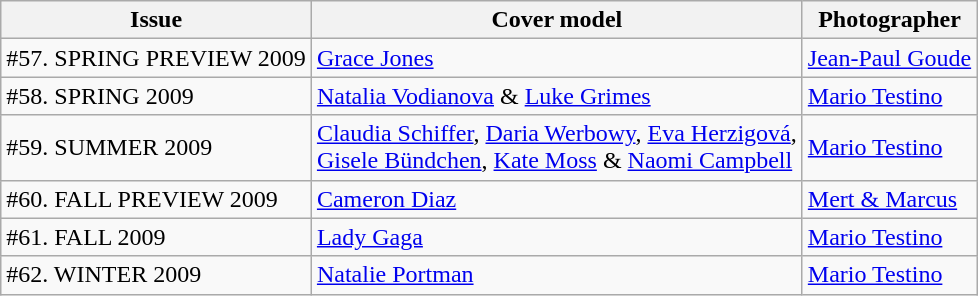<table class="sortable wikitable">
<tr>
<th>Issue</th>
<th>Cover model</th>
<th>Photographer</th>
</tr>
<tr>
<td>#57. SPRING PREVIEW 2009</td>
<td><a href='#'>Grace Jones</a></td>
<td><a href='#'>Jean-Paul Goude</a></td>
</tr>
<tr>
<td>#58. SPRING 2009</td>
<td><a href='#'>Natalia Vodianova</a> & <a href='#'>Luke Grimes</a></td>
<td><a href='#'>Mario Testino</a></td>
</tr>
<tr>
<td>#59. SUMMER 2009</td>
<td><a href='#'>Claudia Schiffer</a>, <a href='#'>Daria Werbowy</a>, <a href='#'>Eva Herzigová</a>,<br><a href='#'>Gisele Bündchen</a>, <a href='#'>Kate Moss</a> & <a href='#'>Naomi Campbell</a></td>
<td><a href='#'>Mario Testino</a></td>
</tr>
<tr>
<td>#60. FALL PREVIEW 2009</td>
<td><a href='#'>Cameron Diaz</a></td>
<td><a href='#'>Mert & Marcus</a></td>
</tr>
<tr>
<td>#61. FALL 2009</td>
<td><a href='#'>Lady Gaga</a></td>
<td><a href='#'>Mario Testino</a></td>
</tr>
<tr>
<td>#62. WINTER 2009</td>
<td><a href='#'>Natalie Portman</a></td>
<td><a href='#'>Mario Testino</a></td>
</tr>
</table>
